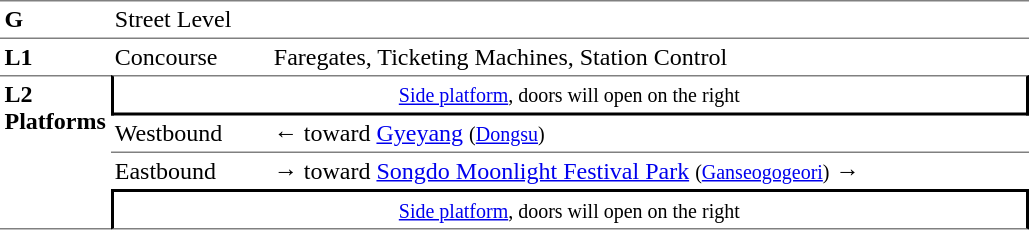<table table border=0 cellspacing=0 cellpadding=3>
<tr>
<td style="border-top:solid 1px gray;border-bottom:solid 1px gray;" width=50 valign=top><strong>G</strong></td>
<td style="border-top:solid 1px gray;border-bottom:solid 1px gray;" width=100 valign=top>Street Level</td>
<td style="border-top:solid 1px gray;border-bottom:solid 1px gray;" width=400 valign=top></td>
</tr>
<tr>
<td style="border-bottom:solid 0 gray;" width=50 valign=top><strong>L1</strong></td>
<td style="border-bottom:solid 0 gray;" width=100 valign=top>Concourse</td>
<td style="border-bottom:solid 0 gray;" width=500 valign=top>Faregates, Ticketing Machines, Station Control</td>
</tr>
<tr>
<td style="border-top:solid 1px gray;border-bottom:solid 1px gray;" rowspan=4 valign=top><strong>L2<br>Platforms</strong></td>
<td style="border-top:solid 1px gray;border-right:solid 2px black;border-left:solid 2px black;border-bottom:solid 2px black;text-align:center;" colspan=2><small><a href='#'>Side platform</a>, doors will open on the right</small></td>
</tr>
<tr>
<td style="border-bottom:solid 1px gray;">Westbound</td>
<td style="border-bottom:solid 1px gray;">←  toward <a href='#'>Gyeyang</a> <small>(<a href='#'>Dongsu</a>)</small></td>
</tr>
<tr>
<td>Eastbound</td>
<td><span>→</span>  toward <a href='#'>Songdo Moonlight Festival Park</a> <small>(<a href='#'>Ganseogogeori</a>)</small> →</td>
</tr>
<tr>
<td style="border-top:solid 2px black;border-right:solid 2px black;border-left:solid 2px black;border-bottom:solid 1px gray;text-align:center;" colspan=2><small><a href='#'>Side platform</a>, doors will open on the right</small></td>
</tr>
</table>
